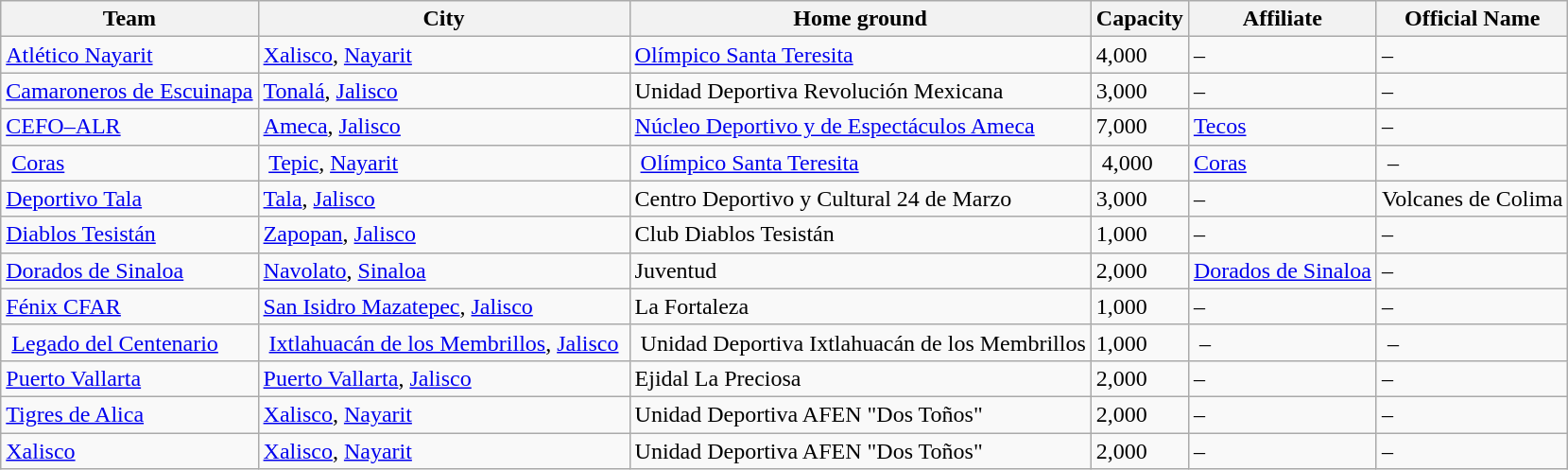<table class="wikitable sortable">
<tr>
<th>Team</th>
<th>City</th>
<th>Home ground</th>
<th>Capacity</th>
<th>Affiliate</th>
<th>Official Name</th>
</tr>
<tr>
<td><a href='#'>Atlético Nayarit</a></td>
<td><a href='#'>Xalisco</a>, <a href='#'>Nayarit</a></td>
<td><a href='#'>Olímpico Santa Teresita</a></td>
<td>4,000</td>
<td>–</td>
<td>–</td>
</tr>
<tr>
<td><a href='#'>Camaroneros de Escuinapa</a></td>
<td><a href='#'>Tonalá</a>, <a href='#'>Jalisco</a></td>
<td>Unidad Deportiva Revolución Mexicana</td>
<td>3,000</td>
<td>–</td>
<td>–</td>
</tr>
<tr>
<td><a href='#'>CEFO–ALR</a></td>
<td><a href='#'>Ameca</a>, <a href='#'>Jalisco</a></td>
<td><a href='#'>Núcleo Deportivo y de Espectáculos Ameca</a></td>
<td>7,000</td>
<td><a href='#'>Tecos</a></td>
<td>–</td>
</tr>
<tr>
<td> <a href='#'>Coras</a></td>
<td> <a href='#'>Tepic</a>, <a href='#'>Nayarit</a></td>
<td> <a href='#'>Olímpico Santa Teresita</a> </td>
<td> 4,000 </td>
<td><a href='#'>Coras</a> </td>
<td> –</td>
</tr>
<tr>
<td><a href='#'>Deportivo Tala</a></td>
<td><a href='#'>Tala</a>, <a href='#'>Jalisco</a></td>
<td>Centro Deportivo y Cultural 24 de Marzo</td>
<td>3,000</td>
<td>–</td>
<td>Volcanes de Colima</td>
</tr>
<tr>
<td><a href='#'>Diablos Tesistán</a></td>
<td><a href='#'>Zapopan</a>, <a href='#'>Jalisco</a></td>
<td>Club Diablos Tesistán</td>
<td>1,000</td>
<td>–</td>
<td>–</td>
</tr>
<tr>
<td><a href='#'>Dorados de Sinaloa</a></td>
<td><a href='#'>Navolato</a>, <a href='#'>Sinaloa</a></td>
<td>Juventud</td>
<td>2,000</td>
<td><a href='#'>Dorados de Sinaloa</a></td>
<td>–</td>
</tr>
<tr>
<td><a href='#'>Fénix CFAR</a></td>
<td><a href='#'>San Isidro Mazatepec</a>, <a href='#'>Jalisco</a></td>
<td>La Fortaleza</td>
<td>1,000</td>
<td>–</td>
<td>–</td>
</tr>
<tr>
<td> <a href='#'>Legado del Centenario</a></td>
<td> <a href='#'>Ixtlahuacán de los Membrillos</a>, <a href='#'>Jalisco</a> </td>
<td> Unidad Deportiva Ixtlahuacán de los Membrillos</td>
<td>1,000</td>
<td> – </td>
<td> –</td>
</tr>
<tr>
<td><a href='#'>Puerto Vallarta</a></td>
<td><a href='#'>Puerto Vallarta</a>, <a href='#'>Jalisco</a></td>
<td>Ejidal La Preciosa</td>
<td>2,000</td>
<td>–</td>
<td>–</td>
</tr>
<tr>
<td><a href='#'>Tigres de Alica</a></td>
<td><a href='#'>Xalisco</a>, <a href='#'>Nayarit</a></td>
<td>Unidad Deportiva AFEN "Dos Toños"</td>
<td>2,000</td>
<td>–</td>
<td>–</td>
</tr>
<tr>
<td><a href='#'>Xalisco</a></td>
<td><a href='#'>Xalisco</a>, <a href='#'>Nayarit</a></td>
<td>Unidad Deportiva AFEN "Dos Toños"</td>
<td>2,000</td>
<td>–</td>
<td>–</td>
</tr>
</table>
